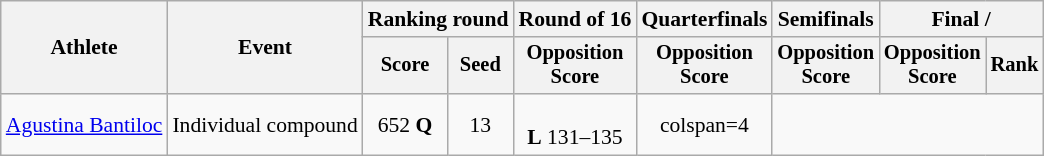<table class="wikitable" style="font-size:90%">
<tr>
<th rowspan=2>Athlete</th>
<th rowspan=2>Event</th>
<th colspan=2>Ranking round</th>
<th>Round of 16</th>
<th>Quarterfinals</th>
<th>Semifinals</th>
<th colspan=2>Final / </th>
</tr>
<tr style="font-size:95%">
<th>Score</th>
<th>Seed</th>
<th>Opposition<br>Score</th>
<th>Opposition<br>Score</th>
<th>Opposition<br>Score</th>
<th>Opposition<br>Score</th>
<th>Rank</th>
</tr>
<tr align=center>
<td align=left><a href='#'>Agustina Bantiloc</a></td>
<td align=left>Individual compound</td>
<td>652 <strong>Q</strong></td>
<td>13</td>
<td><br><strong>L</strong> 131–135</td>
<td>colspan=4 </td>
</tr>
</table>
